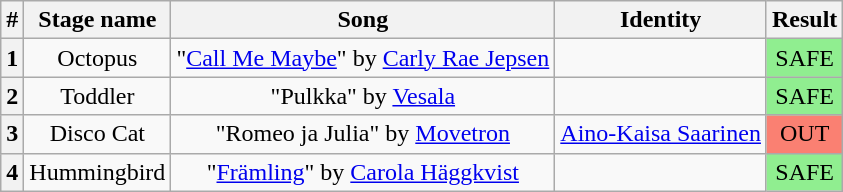<table class="wikitable plainrowheaders" style="text-align: center;">
<tr>
<th>#</th>
<th>Stage name</th>
<th>Song</th>
<th>Identity</th>
<th>Result</th>
</tr>
<tr>
<th>1</th>
<td>Octopus</td>
<td>"<a href='#'>Call Me Maybe</a>" by <a href='#'>Carly Rae Jepsen</a></td>
<td></td>
<td bgcolor="lightgreen">SAFE</td>
</tr>
<tr>
<th>2</th>
<td>Toddler</td>
<td>"Pulkka" by <a href='#'>Vesala</a></td>
<td></td>
<td bgcolor="lightgreen">SAFE</td>
</tr>
<tr>
<th>3</th>
<td>Disco Cat</td>
<td>"Romeo ja Julia" by <a href='#'>Movetron</a></td>
<td><a href='#'>Aino-Kaisa Saarinen</a></td>
<td bgcolor="salmon">OUT</td>
</tr>
<tr>
<th>4</th>
<td>Hummingbird</td>
<td>"<a href='#'>Främling</a>" by <a href='#'>Carola Häggkvist</a></td>
<td></td>
<td bgcolor="lightgreen">SAFE</td>
</tr>
</table>
